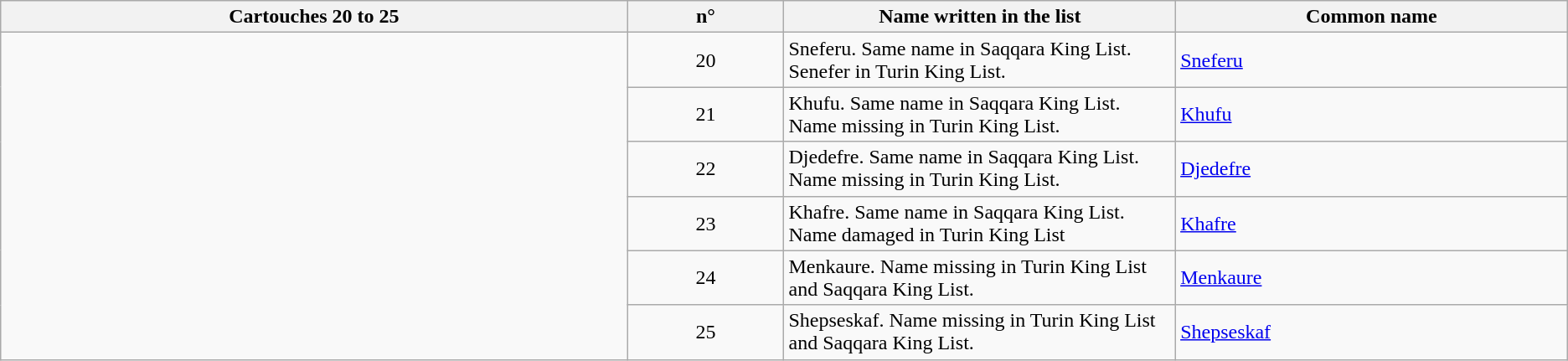<table class="wikitable">
<tr>
<th width = "40%">Cartouches 20 to 25</th>
<th width = "10%">n°</th>
<th width = "25%">Name written in the list</th>
<th width = "25%">Common name</th>
</tr>
<tr>
<td rowspan = "6"></td>
<td align = "center">20</td>
<td>Sneferu. Same name in Saqqara King List. Senefer in Turin King List.</td>
<td><a href='#'>Sneferu</a></td>
</tr>
<tr>
<td align = "center">21</td>
<td>Khufu. Same name in Saqqara King List. Name missing in Turin King List.</td>
<td><a href='#'>Khufu</a></td>
</tr>
<tr>
<td align = "center">22</td>
<td>Djedefre. Same name in Saqqara King List. Name missing in Turin King List.</td>
<td><a href='#'>Djedefre</a></td>
</tr>
<tr>
<td align = "center">23</td>
<td>Khafre. Same name in Saqqara King List. Name damaged in Turin King List</td>
<td><a href='#'>Khafre</a></td>
</tr>
<tr>
<td align = "center">24</td>
<td>Menkaure. Name missing in Turin King List and Saqqara King List.</td>
<td><a href='#'>Menkaure</a></td>
</tr>
<tr>
<td align = "center">25</td>
<td>Shepseskaf. Name missing in Turin King List and Saqqara King List.</td>
<td><a href='#'>Shepseskaf</a></td>
</tr>
</table>
